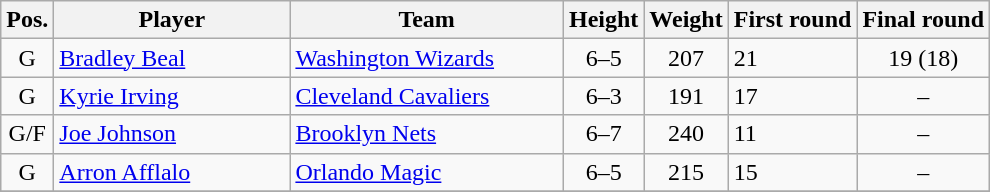<table class="wikitable">
<tr>
<th>Pos.</th>
<th style="width:150px;">Player</th>
<th width=175>Team</th>
<th>Height</th>
<th>Weight</th>
<th>First round</th>
<th>Final round</th>
</tr>
<tr>
<td style="text-align:center">G</td>
<td><a href='#'>Bradley Beal</a></td>
<td><a href='#'>Washington Wizards</a></td>
<td align=center>6–5</td>
<td align=center>207</td>
<td>21</td>
<td style="text-align:center;">19 (18)</td>
</tr>
<tr>
<td style="text-align:center">G</td>
<td><a href='#'>Kyrie Irving</a></td>
<td><a href='#'>Cleveland Cavaliers</a></td>
<td align=center>6–3</td>
<td align=center>191</td>
<td>17</td>
<td style="text-align:center;">–</td>
</tr>
<tr>
<td style="text-align:center">G/F</td>
<td><a href='#'>Joe Johnson</a></td>
<td><a href='#'>Brooklyn Nets</a></td>
<td align=center>6–7</td>
<td align=center>240</td>
<td>11</td>
<td style="text-align:center;">–</td>
</tr>
<tr>
<td style="text-align:center">G</td>
<td><a href='#'>Arron Afflalo</a></td>
<td><a href='#'>Orlando Magic</a></td>
<td align=center>6–5</td>
<td align=center>215</td>
<td>15</td>
<td style="text-align:center;">–</td>
</tr>
<tr>
</tr>
</table>
